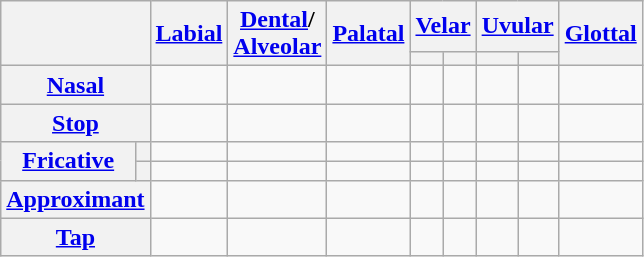<table class="wikitable" style="text-align:center">
<tr>
<th colspan="2" rowspan="2"></th>
<th rowspan="2"><a href='#'>Labial</a></th>
<th rowspan="2"><a href='#'>Dental</a>/<br><a href='#'>Alveolar</a></th>
<th rowspan="2"><a href='#'>Palatal</a></th>
<th colspan="2"><a href='#'>Velar</a></th>
<th colspan="2"><a href='#'>Uvular</a></th>
<th rowspan="2"><a href='#'>Glottal</a></th>
</tr>
<tr>
<th></th>
<th></th>
<th></th>
<th></th>
</tr>
<tr>
<th colspan="2"><a href='#'>Nasal</a></th>
<td></td>
<td></td>
<td></td>
<td></td>
<td></td>
<td></td>
<td></td>
<td></td>
</tr>
<tr>
<th colspan="2"><a href='#'>Stop</a></th>
<td></td>
<td></td>
<td></td>
<td></td>
<td></td>
<td></td>
<td></td>
<td></td>
</tr>
<tr>
<th rowspan=2><a href='#'>Fricative</a></th>
<th></th>
<td></td>
<td></td>
<td></td>
<td></td>
<td></td>
<td></td>
<td></td>
<td></td>
</tr>
<tr>
<th></th>
<td></td>
<td></td>
<td></td>
<td></td>
<td></td>
<td></td>
<td></td>
<td></td>
</tr>
<tr>
<th colspan="2"><a href='#'>Approximant</a></th>
<td></td>
<td></td>
<td></td>
<td></td>
<td></td>
<td></td>
<td></td>
<td></td>
</tr>
<tr>
<th colspan="2"><a href='#'>Tap</a></th>
<td></td>
<td></td>
<td></td>
<td></td>
<td></td>
<td></td>
<td></td>
<td></td>
</tr>
</table>
